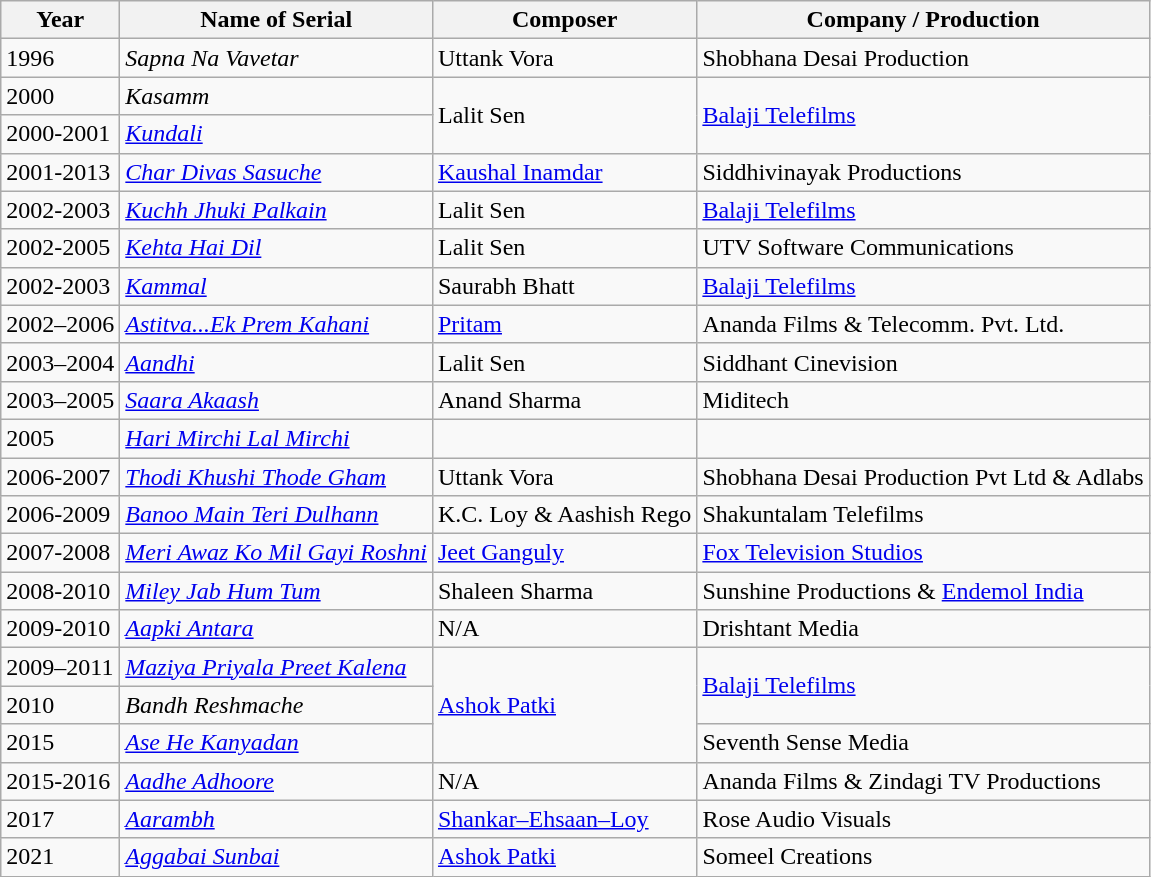<table class="wikitable">
<tr>
<th>Year</th>
<th>Name of Serial</th>
<th>Composer</th>
<th>Company / Production</th>
</tr>
<tr>
<td>1996</td>
<td><em>Sapna Na Vavetar</em></td>
<td>Uttank Vora</td>
<td>Shobhana Desai Production</td>
</tr>
<tr>
<td>2000</td>
<td><em>Kasamm</em></td>
<td rowspan="2">Lalit Sen</td>
<td rowspan="2"><a href='#'>Balaji Telefilms</a></td>
</tr>
<tr>
<td>2000-2001</td>
<td><em><a href='#'>Kundali</a></em></td>
</tr>
<tr>
<td>2001-2013</td>
<td><em><a href='#'>Char Divas Sasuche</a></em></td>
<td><a href='#'>Kaushal Inamdar</a></td>
<td>Siddhivinayak Productions</td>
</tr>
<tr>
<td>2002-2003</td>
<td><em><a href='#'>Kuchh Jhuki Palkain</a></em></td>
<td>Lalit Sen</td>
<td><a href='#'>Balaji Telefilms</a></td>
</tr>
<tr>
<td>2002-2005</td>
<td><em><a href='#'>Kehta Hai Dil</a></em></td>
<td>Lalit Sen</td>
<td>UTV Software Communications</td>
</tr>
<tr>
<td>2002-2003</td>
<td><em><a href='#'>Kammal</a></em></td>
<td>Saurabh Bhatt</td>
<td><a href='#'>Balaji Telefilms</a></td>
</tr>
<tr>
<td>2002–2006</td>
<td><em><a href='#'>Astitva...Ek Prem Kahani</a></em></td>
<td><a href='#'>Pritam</a></td>
<td>Ananda Films & Telecomm. Pvt. Ltd.</td>
</tr>
<tr>
<td>2003–2004</td>
<td><em><a href='#'>Aandhi</a></em></td>
<td>Lalit Sen</td>
<td>Siddhant Cinevision</td>
</tr>
<tr>
<td>2003–2005</td>
<td><em><a href='#'>Saara Akaash</a></em></td>
<td>Anand Sharma</td>
<td>Miditech</td>
</tr>
<tr>
<td>2005</td>
<td><em><a href='#'>Hari Mirchi Lal Mirchi</a></em></td>
<td></td>
<td></td>
</tr>
<tr>
<td>2006-2007</td>
<td><em><a href='#'>Thodi Khushi Thode Gham</a></em></td>
<td>Uttank Vora</td>
<td>Shobhana Desai Production Pvt Ltd & Adlabs</td>
</tr>
<tr>
<td>2006-2009</td>
<td><em><a href='#'>Banoo Main Teri Dulhann</a></em></td>
<td>K.C. Loy & Aashish Rego</td>
<td>Shakuntalam Telefilms</td>
</tr>
<tr>
<td>2007-2008</td>
<td><em><a href='#'>Meri Awaz Ko Mil Gayi Roshni</a></em></td>
<td><a href='#'>Jeet Ganguly</a></td>
<td><a href='#'>Fox Television Studios</a></td>
</tr>
<tr>
<td>2008-2010</td>
<td><em><a href='#'>Miley Jab Hum Tum</a></em></td>
<td>Shaleen Sharma</td>
<td>Sunshine Productions & <a href='#'>Endemol India</a></td>
</tr>
<tr>
<td>2009-2010</td>
<td><em><a href='#'>Aapki Antara</a></em></td>
<td>N/A</td>
<td>Drishtant Media</td>
</tr>
<tr>
<td>2009–2011</td>
<td><em><a href='#'>Maziya Priyala Preet Kalena</a></em></td>
<td rowspan="3"><a href='#'>Ashok Patki</a></td>
<td rowspan="2"><a href='#'>Balaji Telefilms</a></td>
</tr>
<tr>
<td>2010</td>
<td><em>Bandh Reshmache</em></td>
</tr>
<tr>
<td>2015</td>
<td><em><a href='#'>Ase He Kanyadan</a></em></td>
<td>Seventh Sense Media</td>
</tr>
<tr>
<td>2015-2016</td>
<td><em><a href='#'>Aadhe Adhoore</a></em></td>
<td>N/A</td>
<td>Ananda Films & Zindagi TV Productions</td>
</tr>
<tr>
<td>2017</td>
<td><em><a href='#'>Aarambh</a></em></td>
<td><a href='#'>Shankar–Ehsaan–Loy</a></td>
<td>Rose Audio Visuals</td>
</tr>
<tr>
<td>2021</td>
<td><em><a href='#'>Aggabai Sunbai</a></em></td>
<td><a href='#'>Ashok Patki</a></td>
<td>Someel Creations</td>
</tr>
</table>
